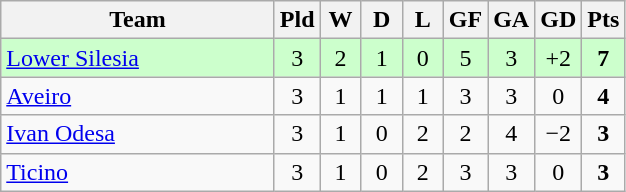<table class="wikitable" style="text-align:center;">
<tr>
<th width=175>Team</th>
<th width=20 abbr="Played">Pld</th>
<th width=20 abbr="Won">W</th>
<th width=20 abbr="Drawn">D</th>
<th width=20 abbr="Lost">L</th>
<th width=20 abbr="Goals for">GF</th>
<th width=20 abbr="Goals against">GA</th>
<th width=20 abbr="Goal difference">GD</th>
<th width=20 abbr="Points">Pts</th>
</tr>
<tr bgcolor=#ccffcc>
<td align=left> <a href='#'>Lower Silesia</a></td>
<td>3</td>
<td>2</td>
<td>1</td>
<td>0</td>
<td>5</td>
<td>3</td>
<td>+2</td>
<td><strong>7</strong></td>
</tr>
<tr>
<td align=left> <a href='#'>Aveiro</a></td>
<td>3</td>
<td>1</td>
<td>1</td>
<td>1</td>
<td>3</td>
<td>3</td>
<td>0</td>
<td><strong>4</strong></td>
</tr>
<tr>
<td align=left> <a href='#'>Ivan Odesa</a></td>
<td>3</td>
<td>1</td>
<td>0</td>
<td>2</td>
<td>2</td>
<td>4</td>
<td>−2</td>
<td><strong>3</strong></td>
</tr>
<tr>
<td align=left> <a href='#'>Ticino</a></td>
<td>3</td>
<td>1</td>
<td>0</td>
<td>2</td>
<td>3</td>
<td>3</td>
<td>0</td>
<td><strong>3</strong></td>
</tr>
</table>
